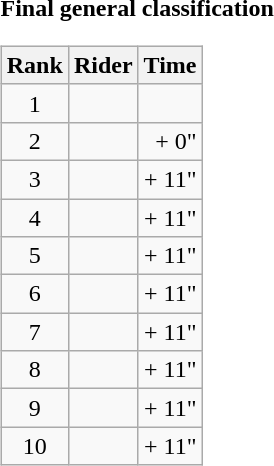<table>
<tr>
<td><strong>Final general classification</strong><br><table class="wikitable">
<tr>
<th scope="col">Rank</th>
<th scope="col">Rider</th>
<th scope="col">Time</th>
</tr>
<tr>
<td style="text-align:center;">1</td>
<td></td>
<td style="text-align:right;"></td>
</tr>
<tr>
<td style="text-align:center;">2</td>
<td></td>
<td style="text-align:right;">+ 0"</td>
</tr>
<tr>
<td style="text-align:center;">3</td>
<td></td>
<td style="text-align:right;">+ 11"</td>
</tr>
<tr>
<td style="text-align:center;">4</td>
<td></td>
<td style="text-align:right;">+ 11"</td>
</tr>
<tr>
<td style="text-align:center;">5</td>
<td></td>
<td style="text-align:right;">+ 11"</td>
</tr>
<tr>
<td style="text-align:center;">6</td>
<td></td>
<td style="text-align:right;">+ 11"</td>
</tr>
<tr>
<td style="text-align:center;">7</td>
<td></td>
<td style="text-align:right;">+ 11"</td>
</tr>
<tr>
<td style="text-align:center;">8</td>
<td></td>
<td style="text-align:right;">+ 11"</td>
</tr>
<tr>
<td style="text-align:center;">9</td>
<td></td>
<td style="text-align:right;">+ 11"</td>
</tr>
<tr>
<td style="text-align:center;">10</td>
<td></td>
<td style="text-align:right;">+ 11"</td>
</tr>
</table>
</td>
</tr>
</table>
